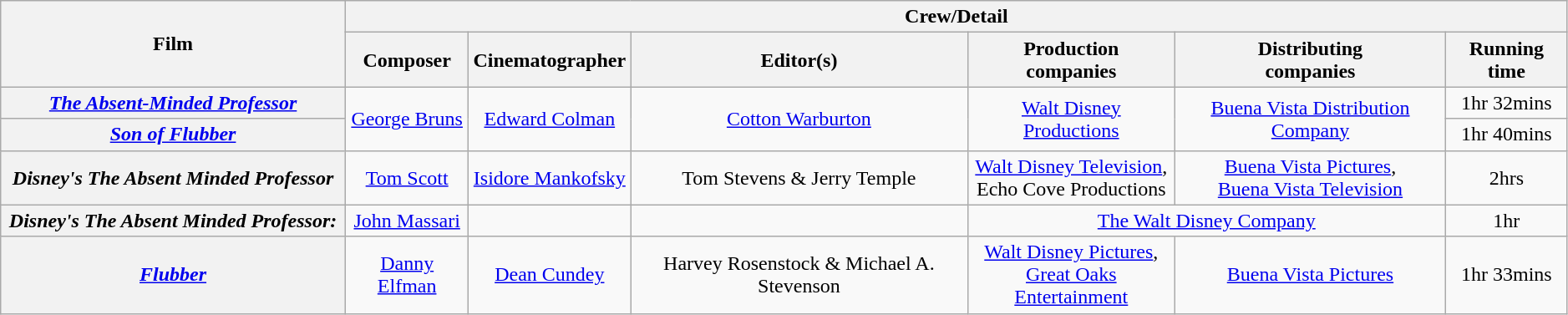<table class="wikitable" style="text-align:center; width:99%;">
<tr>
<th rowspan="2" style="width:22%;">Film</th>
<th colspan="7">Crew/Detail</th>
</tr>
<tr>
<th style="text-align:center;">Composer</th>
<th style="text-align:center;">Cinematographer</th>
<th style="text-align:center;">Editor(s)</th>
<th style="text-align:center;">Production <br>companies</th>
<th style="text-align:center;">Distributing <br>companies</th>
<th style="text-align:center;">Running time</th>
</tr>
<tr>
<th><em><a href='#'>The Absent-Minded Professor</a></em></th>
<td rowspan="2"><a href='#'>George Bruns</a></td>
<td rowspan="2"><a href='#'>Edward Colman</a></td>
<td rowspan="2"><a href='#'>Cotton Warburton</a></td>
<td rowspan="2"><a href='#'>Walt Disney Productions</a></td>
<td rowspan="2"><a href='#'>Buena Vista Distribution Company</a></td>
<td>1hr 32mins</td>
</tr>
<tr>
<th><em><a href='#'>Son of Flubber</a></em></th>
<td>1hr 40mins</td>
</tr>
<tr>
<th><em>Disney's The Absent Minded Professor</em></th>
<td><a href='#'>Tom Scott</a></td>
<td><a href='#'>Isidore Mankofsky</a></td>
<td>Tom Stevens & Jerry Temple</td>
<td><a href='#'>Walt Disney Television</a>, <br>Echo Cove Productions</td>
<td><a href='#'>Buena Vista Pictures</a>, <br><a href='#'>Buena Vista Television</a></td>
<td>2hrs</td>
</tr>
<tr>
<th><em>Disney's The Absent Minded Professor: <br></em></th>
<td><a href='#'>John Massari</a></td>
<td></td>
<td></td>
<td colspan="2"><a href='#'>The Walt Disney Company</a></td>
<td>1hr</td>
</tr>
<tr>
<th><em><a href='#'>Flubber</a></em></th>
<td><a href='#'>Danny Elfman</a></td>
<td><a href='#'>Dean Cundey</a></td>
<td>Harvey Rosenstock & Michael A. Stevenson</td>
<td><a href='#'>Walt Disney Pictures</a>, <br><a href='#'>Great Oaks Entertainment</a></td>
<td><a href='#'>Buena Vista Pictures</a></td>
<td>1hr 33mins</td>
</tr>
</table>
